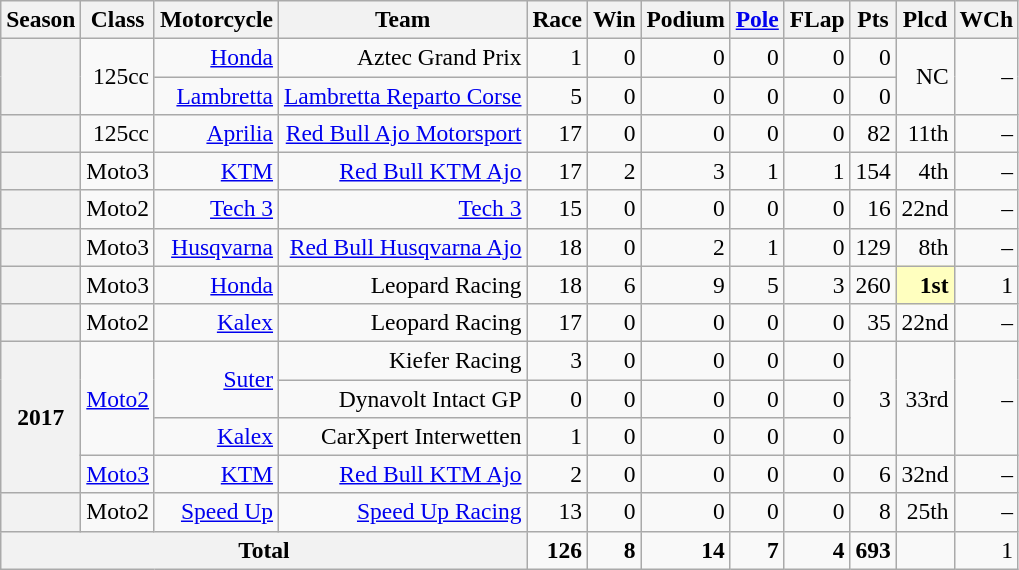<table class="wikitable" style="font-size:98%; text-align:right;">
<tr>
<th>Season</th>
<th>Class</th>
<th>Motorcycle</th>
<th>Team</th>
<th>Race</th>
<th>Win</th>
<th>Podium</th>
<th><a href='#'>Pole</a></th>
<th>FLap</th>
<th>Pts</th>
<th>Plcd</th>
<th>WCh</th>
</tr>
<tr>
<th rowspan="2"></th>
<td rowspan="2">125cc</td>
<td><a href='#'>Honda</a></td>
<td>Aztec Grand Prix</td>
<td>1</td>
<td>0</td>
<td>0</td>
<td>0</td>
<td>0</td>
<td>0</td>
<td rowspan="2">NC</td>
<td rowspan="2">–</td>
</tr>
<tr>
<td><a href='#'>Lambretta</a></td>
<td><a href='#'>Lambretta Reparto Corse</a></td>
<td>5</td>
<td>0</td>
<td>0</td>
<td>0</td>
<td>0</td>
<td>0</td>
</tr>
<tr>
<th></th>
<td>125cc</td>
<td><a href='#'>Aprilia</a></td>
<td><a href='#'>Red Bull Ajo Motorsport</a></td>
<td>17</td>
<td>0</td>
<td>0</td>
<td>0</td>
<td>0</td>
<td>82</td>
<td>11th</td>
<td>–</td>
</tr>
<tr>
<th></th>
<td>Moto3</td>
<td><a href='#'>KTM</a></td>
<td><a href='#'>Red Bull KTM Ajo</a></td>
<td>17</td>
<td>2</td>
<td>3</td>
<td>1</td>
<td>1</td>
<td>154</td>
<td>4th</td>
<td>–</td>
</tr>
<tr>
<th></th>
<td>Moto2</td>
<td><a href='#'>Tech 3</a></td>
<td><a href='#'>Tech 3</a></td>
<td>15</td>
<td>0</td>
<td>0</td>
<td>0</td>
<td>0</td>
<td>16</td>
<td>22nd</td>
<td>–</td>
</tr>
<tr>
<th></th>
<td>Moto3</td>
<td><a href='#'>Husqvarna</a></td>
<td><a href='#'>Red Bull Husqvarna Ajo</a></td>
<td>18</td>
<td>0</td>
<td>2</td>
<td>1</td>
<td>0</td>
<td>129</td>
<td>8th</td>
<td>–</td>
</tr>
<tr>
<th></th>
<td>Moto3</td>
<td><a href='#'>Honda</a></td>
<td>Leopard Racing</td>
<td>18</td>
<td>6</td>
<td>9</td>
<td>5</td>
<td>3</td>
<td>260</td>
<td style="background:#FFFFBF;"><strong>1st</strong></td>
<td>1</td>
</tr>
<tr>
<th></th>
<td>Moto2</td>
<td><a href='#'>Kalex</a></td>
<td>Leopard Racing</td>
<td>17</td>
<td>0</td>
<td>0</td>
<td>0</td>
<td>0</td>
<td>35</td>
<td>22nd</td>
<td>–</td>
</tr>
<tr>
<th rowspan="4">2017</th>
<td rowspan="3"><a href='#'>Moto2</a></td>
<td rowspan="2"><a href='#'>Suter</a></td>
<td>Kiefer Racing</td>
<td>3</td>
<td>0</td>
<td>0</td>
<td>0</td>
<td>0</td>
<td rowspan="3">3</td>
<td rowspan="3">33rd</td>
<td rowspan="3">–</td>
</tr>
<tr>
<td>Dynavolt Intact GP</td>
<td>0</td>
<td>0</td>
<td>0</td>
<td>0</td>
<td>0</td>
</tr>
<tr>
<td><a href='#'>Kalex</a></td>
<td>CarXpert Interwetten</td>
<td>1</td>
<td>0</td>
<td>0</td>
<td>0</td>
<td>0</td>
</tr>
<tr>
<td><a href='#'>Moto3</a></td>
<td><a href='#'>KTM</a></td>
<td><a href='#'>Red Bull KTM Ajo</a></td>
<td>2</td>
<td>0</td>
<td>0</td>
<td>0</td>
<td>0</td>
<td>6</td>
<td>32nd</td>
<td>–</td>
</tr>
<tr>
<th></th>
<td>Moto2</td>
<td><a href='#'>Speed Up</a></td>
<td><a href='#'>Speed Up Racing</a></td>
<td>13</td>
<td>0</td>
<td>0</td>
<td>0</td>
<td>0</td>
<td>8</td>
<td>25th</td>
<td>–</td>
</tr>
<tr>
<th colspan="4">Total</th>
<td><strong>126</strong></td>
<td><strong>8</strong></td>
<td><strong>14</strong></td>
<td><strong>7</strong></td>
<td><strong>4</strong></td>
<td><strong>693</strong></td>
<td></td>
<td>1</td>
</tr>
</table>
